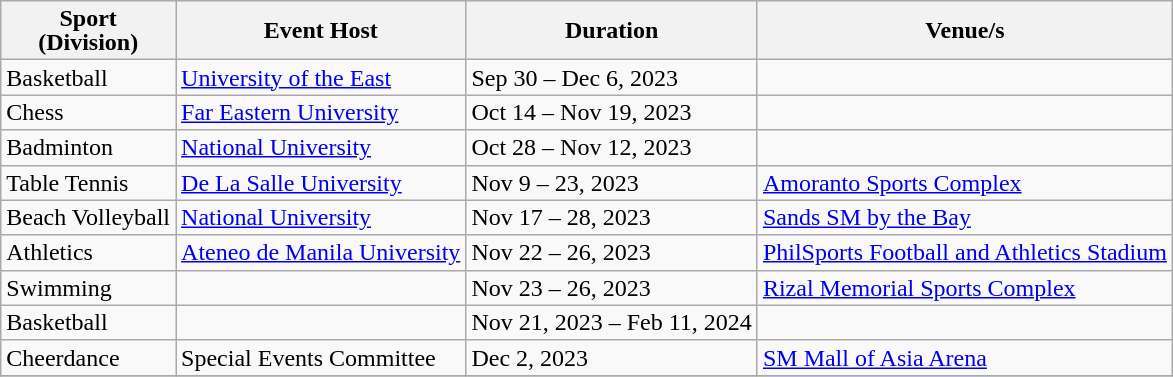<table class="wikitable" style="text-align:left; line-height:16px; width:auto;">
<tr>
<th>Sport<br>(Division)</th>
<th>Event Host</th>
<th>Duration</th>
<th>Venue/s</th>
</tr>
<tr>
<td> Basketball<br></td>
<td><a href='#'>University of the East</a></td>
<td>Sep 30 – Dec 6, 2023</td>
<td></td>
</tr>
<tr>
<td> Chess<br></td>
<td><a href='#'>Far Eastern University</a></td>
<td>Oct 14 – Nov 19, 2023</td>
<td></td>
</tr>
<tr>
<td> Badminton<br></td>
<td><a href='#'>National University</a></td>
<td>Oct 28 – Nov 12, 2023</td>
<td></td>
</tr>
<tr>
<td> Table Tennis<br></td>
<td><a href='#'>De La Salle University</a></td>
<td>Nov 9 – 23, 2023</td>
<td><a href='#'>Amoranto Sports Complex</a></td>
</tr>
<tr>
<td> Beach Volleyball<br></td>
<td><a href='#'>National University</a></td>
<td>Nov 17 – 28, 2023</td>
<td><a href='#'>Sands SM by the Bay</a></td>
</tr>
<tr>
<td> Athletics<br></td>
<td><a href='#'>Ateneo de Manila University</a></td>
<td>Nov 22 – 26, 2023</td>
<td><a href='#'>PhilSports Football and Athletics Stadium</a></td>
</tr>
<tr>
<td> Swimming<br></td>
<td></td>
<td>Nov 23 – 26, 2023</td>
<td><a href='#'>Rizal Memorial Sports Complex</a></td>
</tr>
<tr>
<td> Basketball<br></td>
<td></td>
<td>Nov 21, 2023 – Feb 11, 2024</td>
<td></td>
</tr>
<tr>
<td> Cheerdance<br></td>
<td>Special Events Committee</td>
<td>Dec 2, 2023</td>
<td><a href='#'>SM Mall of Asia Arena</a></td>
</tr>
<tr>
</tr>
</table>
